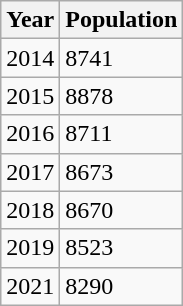<table class="wikitable">
<tr>
<th>Year</th>
<th>Population</th>
</tr>
<tr>
<td>2014</td>
<td>8741</td>
</tr>
<tr>
<td>2015</td>
<td>8878</td>
</tr>
<tr>
<td>2016</td>
<td>8711</td>
</tr>
<tr>
<td>2017</td>
<td>8673</td>
</tr>
<tr>
<td>2018</td>
<td>8670</td>
</tr>
<tr>
<td>2019</td>
<td>8523</td>
</tr>
<tr>
<td>2021</td>
<td>8290</td>
</tr>
</table>
